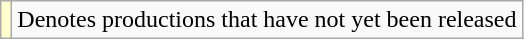<table class="wikitable">
<tr>
<td style="background:#FFFFCC;"></td>
<td>Denotes productions that have not yet been released</td>
</tr>
</table>
